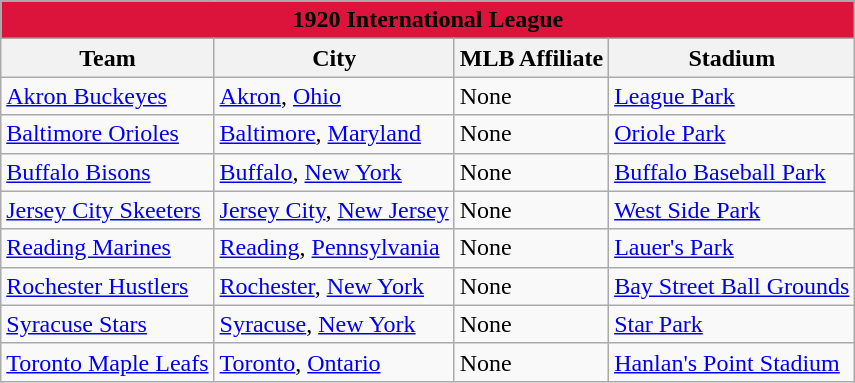<table class="wikitable" style="width:auto">
<tr>
<td bgcolor="#DC143C" align="center" colspan="7"><strong><span>1920 International League</span></strong></td>
</tr>
<tr>
<th>Team</th>
<th>City</th>
<th>MLB Affiliate</th>
<th>Stadium</th>
</tr>
<tr>
<td><a href='#'>Akron Buckeyes</a></td>
<td><a href='#'>Akron</a>, <a href='#'>Ohio</a></td>
<td>None</td>
<td><a href='#'>League Park</a></td>
</tr>
<tr>
<td><a href='#'>Baltimore Orioles</a></td>
<td><a href='#'>Baltimore</a>, <a href='#'>Maryland</a></td>
<td>None</td>
<td><a href='#'>Oriole Park</a></td>
</tr>
<tr>
<td><a href='#'>Buffalo Bisons</a></td>
<td><a href='#'>Buffalo</a>, <a href='#'>New York</a></td>
<td>None</td>
<td><a href='#'>Buffalo Baseball Park</a></td>
</tr>
<tr>
<td><a href='#'>Jersey City Skeeters</a></td>
<td><a href='#'>Jersey City</a>, <a href='#'>New Jersey</a></td>
<td>None</td>
<td><a href='#'>West Side Park</a></td>
</tr>
<tr>
<td><a href='#'>Reading Marines</a></td>
<td><a href='#'>Reading</a>, <a href='#'>Pennsylvania</a></td>
<td>None</td>
<td><a href='#'>Lauer's Park</a></td>
</tr>
<tr>
<td><a href='#'>Rochester Hustlers</a></td>
<td><a href='#'>Rochester</a>, <a href='#'>New York</a></td>
<td>None</td>
<td><a href='#'>Bay Street Ball Grounds</a></td>
</tr>
<tr>
<td><a href='#'>Syracuse Stars</a></td>
<td><a href='#'>Syracuse</a>, <a href='#'>New York</a></td>
<td>None</td>
<td><a href='#'>Star Park</a></td>
</tr>
<tr>
<td><a href='#'>Toronto Maple Leafs</a></td>
<td><a href='#'>Toronto</a>, <a href='#'>Ontario</a></td>
<td>None</td>
<td><a href='#'>Hanlan's Point Stadium</a></td>
</tr>
</table>
